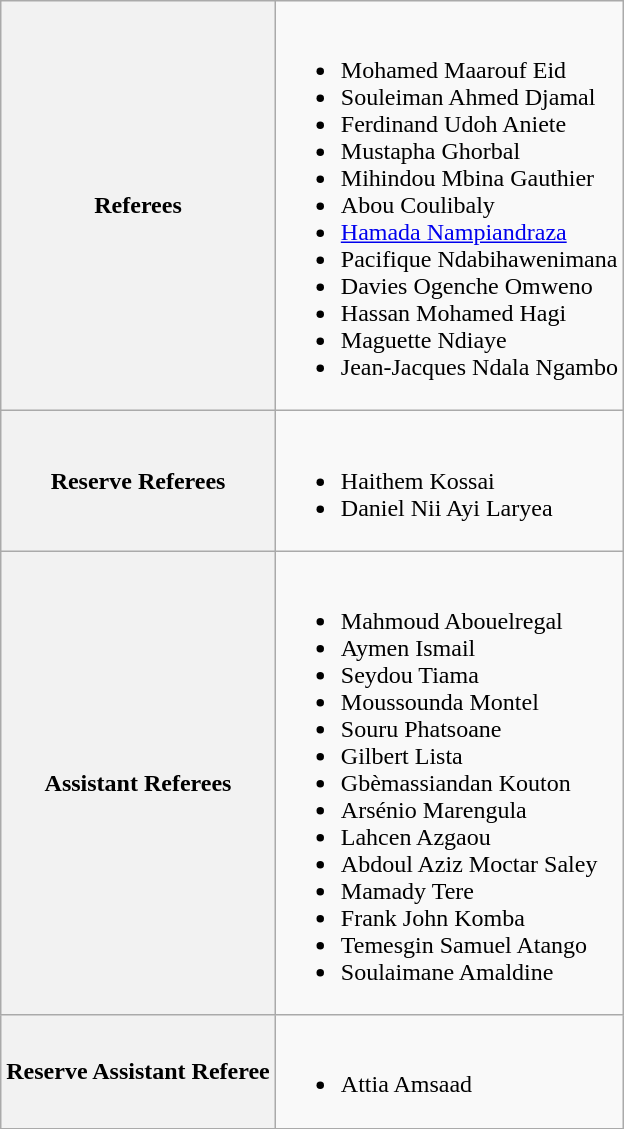<table class="wikitable">
<tr>
<th>Referees</th>
<td><br><ul><li> Mohamed Maarouf Eid</li><li> Souleiman Ahmed Djamal</li><li> Ferdinand Udoh Aniete</li><li> Mustapha Ghorbal</li><li> Mihindou Mbina Gauthier</li><li> Abou Coulibaly</li><li> <a href='#'>Hamada Nampiandraza</a></li><li> Pacifique Ndabihawenimana</li><li> Davies Ogenche Omweno</li><li> Hassan Mohamed Hagi</li><li> Maguette Ndiaye</li><li> Jean-Jacques Ndala Ngambo</li></ul></td>
</tr>
<tr>
<th>Reserve Referees</th>
<td><br><ul><li> Haithem Kossai</li><li> Daniel Nii Ayi Laryea</li></ul></td>
</tr>
<tr>
<th>Assistant Referees</th>
<td><br><ul><li> Mahmoud Abouelregal</li><li> Aymen Ismail</li><li> Seydou Tiama</li><li> Moussounda Montel</li><li> Souru Phatsoane</li><li> Gilbert Lista</li><li> Gbèmassiandan Kouton</li><li> Arsénio Marengula</li><li> Lahcen Azgaou</li><li> Abdoul Aziz Moctar Saley</li><li> Mamady Tere</li><li> Frank John Komba</li><li> Temesgin Samuel Atango</li><li> Soulaimane Amaldine</li></ul></td>
</tr>
<tr>
<th>Reserve Assistant Referee</th>
<td><br><ul><li> Attia Amsaad</li></ul></td>
</tr>
</table>
